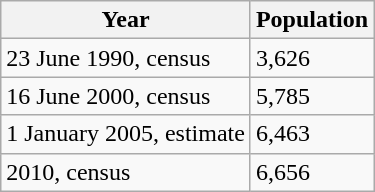<table class="wikitable">
<tr>
<th>Year</th>
<th>Population</th>
</tr>
<tr>
<td>23 June 1990, census</td>
<td>3,626</td>
</tr>
<tr>
<td>16 June 2000, census</td>
<td>5,785</td>
</tr>
<tr>
<td>1 January 2005, estimate</td>
<td>6,463</td>
</tr>
<tr>
<td>2010, census</td>
<td>6,656</td>
</tr>
</table>
